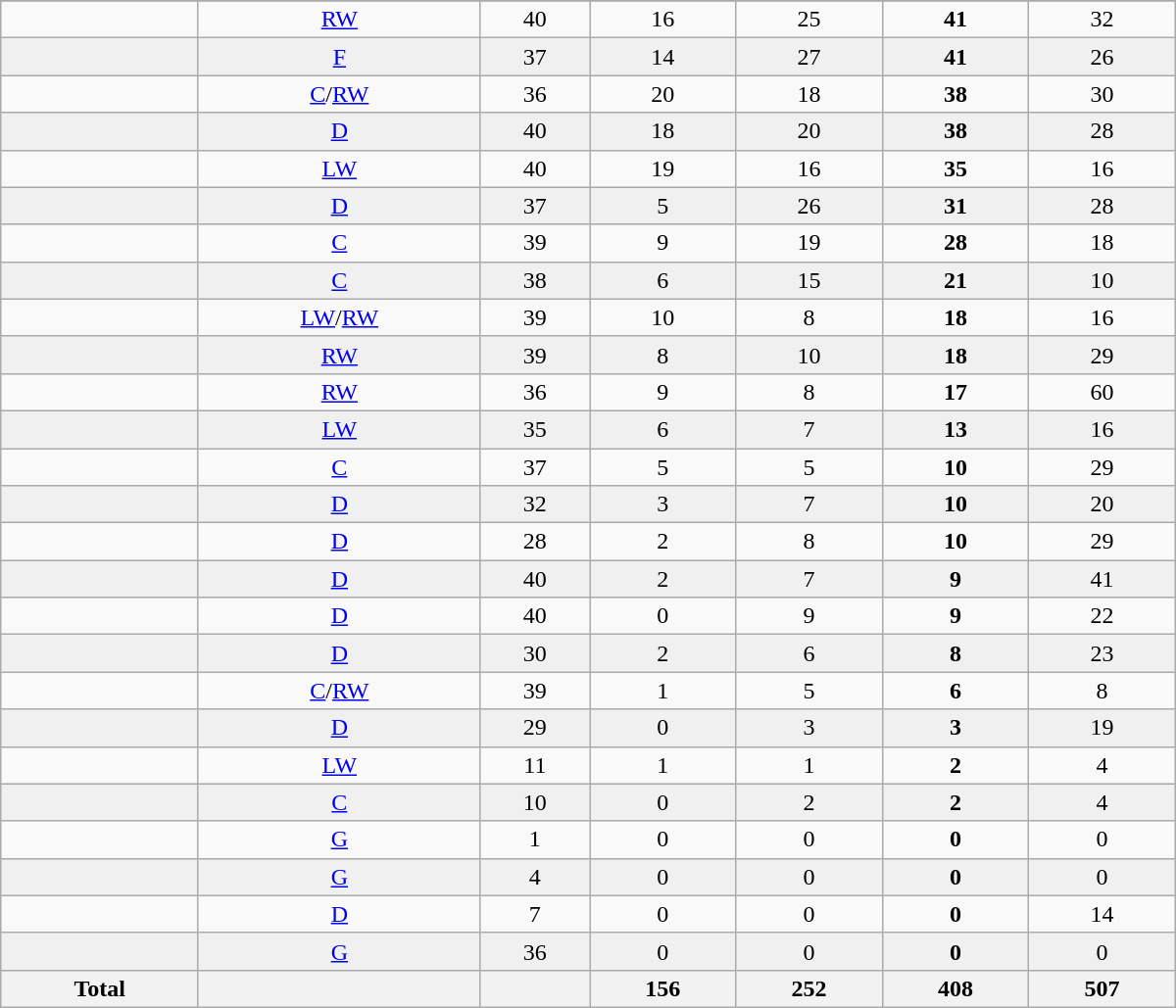<table class="wikitable sortable" width="800">
<tr align="center">
</tr>
<tr align="center" bgcolor="">
<td></td>
<td><a href='#'>RW</a></td>
<td>40</td>
<td>16</td>
<td>25</td>
<td><strong>41</strong></td>
<td>32</td>
</tr>
<tr align="center" bgcolor="f0f0f0">
<td></td>
<td><a href='#'>F</a></td>
<td>37</td>
<td>14</td>
<td>27</td>
<td><strong>41</strong></td>
<td>26</td>
</tr>
<tr align="center" bgcolor="">
<td></td>
<td><a href='#'>C</a>/<a href='#'>RW</a></td>
<td>36</td>
<td>20</td>
<td>18</td>
<td><strong>38</strong></td>
<td>30</td>
</tr>
<tr align="center" bgcolor="f0f0f0">
<td></td>
<td><a href='#'>D</a></td>
<td>40</td>
<td>18</td>
<td>20</td>
<td><strong>38</strong></td>
<td>28</td>
</tr>
<tr align="center" bgcolor="">
<td></td>
<td><a href='#'>LW</a></td>
<td>40</td>
<td>19</td>
<td>16</td>
<td><strong>35</strong></td>
<td>16</td>
</tr>
<tr align="center" bgcolor="f0f0f0">
<td></td>
<td><a href='#'>D</a></td>
<td>37</td>
<td>5</td>
<td>26</td>
<td><strong>31</strong></td>
<td>28</td>
</tr>
<tr align="center" bgcolor="">
<td></td>
<td><a href='#'>C</a></td>
<td>39</td>
<td>9</td>
<td>19</td>
<td><strong>28</strong></td>
<td>18</td>
</tr>
<tr align="center" bgcolor="f0f0f0">
<td></td>
<td><a href='#'>C</a></td>
<td>38</td>
<td>6</td>
<td>15</td>
<td><strong>21</strong></td>
<td>10</td>
</tr>
<tr align="center" bgcolor="">
<td></td>
<td><a href='#'>LW</a>/<a href='#'>RW</a></td>
<td>39</td>
<td>10</td>
<td>8</td>
<td><strong>18</strong></td>
<td>16</td>
</tr>
<tr align="center" bgcolor="f0f0f0">
<td></td>
<td><a href='#'>RW</a></td>
<td>39</td>
<td>8</td>
<td>10</td>
<td><strong>18</strong></td>
<td>29</td>
</tr>
<tr align="center" bgcolor="">
<td></td>
<td><a href='#'>RW</a></td>
<td>36</td>
<td>9</td>
<td>8</td>
<td><strong>17</strong></td>
<td>60</td>
</tr>
<tr align="center" bgcolor="f0f0f0">
<td></td>
<td><a href='#'>LW</a></td>
<td>35</td>
<td>6</td>
<td>7</td>
<td><strong>13</strong></td>
<td>16</td>
</tr>
<tr align="center" bgcolor="">
<td></td>
<td><a href='#'>C</a></td>
<td>37</td>
<td>5</td>
<td>5</td>
<td><strong>10</strong></td>
<td>29</td>
</tr>
<tr align="center" bgcolor="f0f0f0">
<td></td>
<td><a href='#'>D</a></td>
<td>32</td>
<td>3</td>
<td>7</td>
<td><strong>10</strong></td>
<td>20</td>
</tr>
<tr align="center" bgcolor="">
<td></td>
<td><a href='#'>D</a></td>
<td>28</td>
<td>2</td>
<td>8</td>
<td><strong>10</strong></td>
<td>29</td>
</tr>
<tr align="center" bgcolor="f0f0f0">
<td></td>
<td><a href='#'>D</a></td>
<td>40</td>
<td>2</td>
<td>7</td>
<td><strong>9</strong></td>
<td>41</td>
</tr>
<tr align="center" bgcolor="">
<td></td>
<td><a href='#'>D</a></td>
<td>40</td>
<td>0</td>
<td>9</td>
<td><strong>9</strong></td>
<td>22</td>
</tr>
<tr align="center" bgcolor="f0f0f0">
<td></td>
<td><a href='#'>D</a></td>
<td>30</td>
<td>2</td>
<td>6</td>
<td><strong>8</strong></td>
<td>23</td>
</tr>
<tr align="center" bgcolor="">
<td></td>
<td><a href='#'>C</a>/<a href='#'>RW</a></td>
<td>39</td>
<td>1</td>
<td>5</td>
<td><strong>6</strong></td>
<td>8</td>
</tr>
<tr align="center" bgcolor="f0f0f0">
<td></td>
<td><a href='#'>D</a></td>
<td>29</td>
<td>0</td>
<td>3</td>
<td><strong>3</strong></td>
<td>19</td>
</tr>
<tr align="center" bgcolor="">
<td></td>
<td><a href='#'>LW</a></td>
<td>11</td>
<td>1</td>
<td>1</td>
<td><strong>2</strong></td>
<td>4</td>
</tr>
<tr align="center" bgcolor="f0f0f0">
<td></td>
<td><a href='#'>C</a></td>
<td>10</td>
<td>0</td>
<td>2</td>
<td><strong>2</strong></td>
<td>4</td>
</tr>
<tr align="center" bgcolor="">
<td></td>
<td><a href='#'>G</a></td>
<td>1</td>
<td>0</td>
<td>0</td>
<td><strong>0</strong></td>
<td>0</td>
</tr>
<tr align="center" bgcolor="f0f0f0">
<td></td>
<td><a href='#'>G</a></td>
<td>4</td>
<td>0</td>
<td>0</td>
<td><strong>0</strong></td>
<td>0</td>
</tr>
<tr align="center" bgcolor="">
<td></td>
<td><a href='#'>D</a></td>
<td>7</td>
<td>0</td>
<td>0</td>
<td><strong>0</strong></td>
<td>14</td>
</tr>
<tr align="center" bgcolor="f0f0f0">
<td></td>
<td><a href='#'>G</a></td>
<td>36</td>
<td>0</td>
<td>0</td>
<td><strong>0</strong></td>
<td>0</td>
</tr>
<tr>
<th>Total</th>
<th></th>
<th></th>
<th>156</th>
<th>252</th>
<th>408</th>
<th>507</th>
</tr>
</table>
